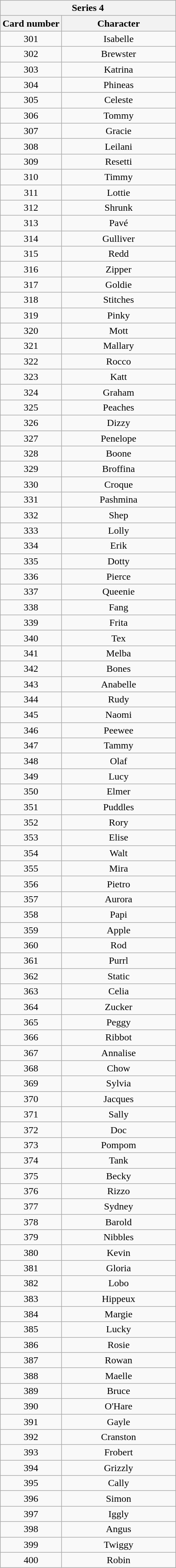<table class="wikitable collapsible collapsed sortable" style="text-align:center;">
<tr>
<th colspan="2">Series 4</th>
</tr>
<tr>
<th>Card number</th>
<th style="width:180px">Character</th>
</tr>
<tr>
<td>301</td>
<td>Isabelle</td>
</tr>
<tr>
<td>302</td>
<td>Brewster</td>
</tr>
<tr>
<td>303</td>
<td>Katrina</td>
</tr>
<tr>
<td>304</td>
<td>Phineas</td>
</tr>
<tr>
<td>305</td>
<td>Celeste</td>
</tr>
<tr>
<td>306</td>
<td>Tommy</td>
</tr>
<tr>
<td>307</td>
<td>Gracie</td>
</tr>
<tr>
<td>308</td>
<td>Leilani</td>
</tr>
<tr>
<td>309</td>
<td>Resetti</td>
</tr>
<tr>
<td>310</td>
<td>Timmy</td>
</tr>
<tr>
<td>311</td>
<td>Lottie</td>
</tr>
<tr>
<td>312</td>
<td>Shrunk</td>
</tr>
<tr>
<td>313</td>
<td>Pavé</td>
</tr>
<tr>
<td>314</td>
<td>Gulliver</td>
</tr>
<tr>
<td>315</td>
<td>Redd</td>
</tr>
<tr>
<td>316</td>
<td>Zipper</td>
</tr>
<tr>
<td>317</td>
<td>Goldie</td>
</tr>
<tr>
<td>318</td>
<td>Stitches</td>
</tr>
<tr>
<td>319</td>
<td>Pinky</td>
</tr>
<tr>
<td>320</td>
<td>Mott</td>
</tr>
<tr>
<td>321</td>
<td>Mallary</td>
</tr>
<tr>
<td>322</td>
<td>Rocco</td>
</tr>
<tr>
<td>323</td>
<td>Katt</td>
</tr>
<tr>
<td>324</td>
<td>Graham</td>
</tr>
<tr>
<td>325</td>
<td>Peaches</td>
</tr>
<tr>
<td>326</td>
<td>Dizzy</td>
</tr>
<tr>
<td>327</td>
<td>Penelope</td>
</tr>
<tr>
<td>328</td>
<td>Boone</td>
</tr>
<tr>
<td>329</td>
<td>Broffina</td>
</tr>
<tr>
<td>330</td>
<td>Croque</td>
</tr>
<tr>
<td>331</td>
<td>Pashmina</td>
</tr>
<tr>
<td>332</td>
<td>Shep</td>
</tr>
<tr>
<td>333</td>
<td>Lolly</td>
</tr>
<tr>
<td>334</td>
<td>Erik</td>
</tr>
<tr>
<td>335</td>
<td>Dotty</td>
</tr>
<tr>
<td>336</td>
<td>Pierce</td>
</tr>
<tr>
<td>337</td>
<td>Queenie</td>
</tr>
<tr>
<td>338</td>
<td>Fang</td>
</tr>
<tr>
<td>339</td>
<td>Frita</td>
</tr>
<tr>
<td>340</td>
<td>Tex</td>
</tr>
<tr>
<td>341</td>
<td>Melba</td>
</tr>
<tr>
<td>342</td>
<td>Bones</td>
</tr>
<tr>
<td>343</td>
<td>Anabelle</td>
</tr>
<tr>
<td>344</td>
<td>Rudy</td>
</tr>
<tr>
<td>345</td>
<td>Naomi</td>
</tr>
<tr>
<td>346</td>
<td>Peewee</td>
</tr>
<tr>
<td>347</td>
<td>Tammy</td>
</tr>
<tr>
<td>348</td>
<td>Olaf</td>
</tr>
<tr>
<td>349</td>
<td>Lucy</td>
</tr>
<tr>
<td>350</td>
<td>Elmer</td>
</tr>
<tr>
<td>351</td>
<td>Puddles</td>
</tr>
<tr>
<td>352</td>
<td>Rory</td>
</tr>
<tr>
<td>353</td>
<td>Elise</td>
</tr>
<tr>
<td>354</td>
<td>Walt</td>
</tr>
<tr>
<td>355</td>
<td>Mira</td>
</tr>
<tr>
<td>356</td>
<td>Pietro</td>
</tr>
<tr>
<td>357</td>
<td>Aurora</td>
</tr>
<tr>
<td>358</td>
<td>Papi</td>
</tr>
<tr>
<td>359</td>
<td>Apple</td>
</tr>
<tr>
<td>360</td>
<td>Rod</td>
</tr>
<tr>
<td>361</td>
<td>Purrl</td>
</tr>
<tr>
<td>362</td>
<td>Static</td>
</tr>
<tr>
<td>363</td>
<td>Celia</td>
</tr>
<tr>
<td>364</td>
<td>Zucker</td>
</tr>
<tr>
<td>365</td>
<td>Peggy</td>
</tr>
<tr>
<td>366</td>
<td>Ribbot</td>
</tr>
<tr>
<td>367</td>
<td>Annalise</td>
</tr>
<tr>
<td>368</td>
<td>Chow</td>
</tr>
<tr>
<td>369</td>
<td>Sylvia</td>
</tr>
<tr>
<td>370</td>
<td>Jacques</td>
</tr>
<tr>
<td>371</td>
<td>Sally</td>
</tr>
<tr>
<td>372</td>
<td>Doc</td>
</tr>
<tr>
<td>373</td>
<td>Pompom</td>
</tr>
<tr>
<td>374</td>
<td>Tank</td>
</tr>
<tr>
<td>375</td>
<td>Becky</td>
</tr>
<tr>
<td>376</td>
<td>Rizzo</td>
</tr>
<tr>
<td>377</td>
<td>Sydney</td>
</tr>
<tr>
<td>378</td>
<td>Barold</td>
</tr>
<tr>
<td>379</td>
<td>Nibbles</td>
</tr>
<tr>
<td>380</td>
<td>Kevin</td>
</tr>
<tr>
<td>381</td>
<td>Gloria</td>
</tr>
<tr>
<td>382</td>
<td>Lobo</td>
</tr>
<tr>
<td>383</td>
<td>Hippeux</td>
</tr>
<tr>
<td>384</td>
<td>Margie</td>
</tr>
<tr>
<td>385</td>
<td>Lucky</td>
</tr>
<tr>
<td>386</td>
<td>Rosie</td>
</tr>
<tr>
<td>387</td>
<td>Rowan</td>
</tr>
<tr>
<td>388</td>
<td>Maelle</td>
</tr>
<tr>
<td>389</td>
<td>Bruce</td>
</tr>
<tr>
<td>390</td>
<td>O'Hare</td>
</tr>
<tr>
<td>391</td>
<td>Gayle</td>
</tr>
<tr>
<td>392</td>
<td>Cranston</td>
</tr>
<tr>
<td>393</td>
<td>Frobert</td>
</tr>
<tr>
<td>394</td>
<td>Grizzly</td>
</tr>
<tr>
<td>395</td>
<td>Cally</td>
</tr>
<tr>
<td>396</td>
<td>Simon</td>
</tr>
<tr>
<td>397</td>
<td>Iggly</td>
</tr>
<tr>
<td>398</td>
<td>Angus</td>
</tr>
<tr>
<td>399</td>
<td>Twiggy</td>
</tr>
<tr>
<td>400</td>
<td>Robin</td>
</tr>
</table>
